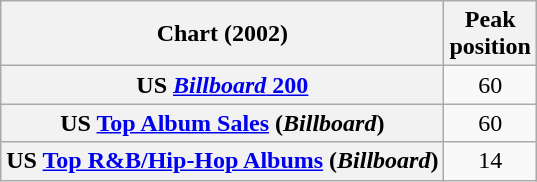<table class="wikitable plainrowheaders sortable">
<tr>
<th>Chart (2002)</th>
<th>Peak<br>position</th>
</tr>
<tr>
<th scope="row">US <a href='#'><em>Billboard</em> 200</a></th>
<td style="text-align:center;">60</td>
</tr>
<tr>
<th scope="row">US <a href='#'>Top Album Sales</a> (<em>Billboard</em>)</th>
<td style="text-align:center;">60</td>
</tr>
<tr>
<th scope="row">US <a href='#'>Top R&B/Hip-Hop Albums</a> (<em>Billboard</em>)</th>
<td style="text-align:center;">14</td>
</tr>
</table>
